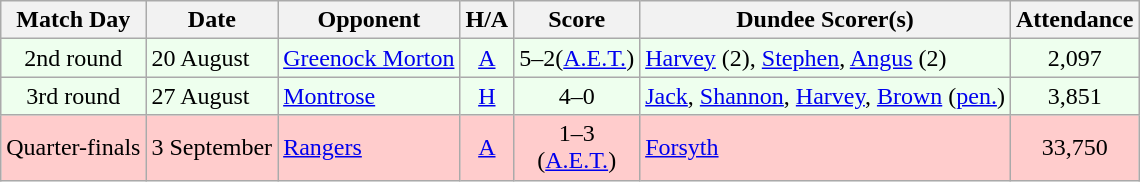<table class="wikitable" style="text-align:center">
<tr>
<th>Match Day</th>
<th>Date</th>
<th>Opponent</th>
<th>H/A</th>
<th>Score</th>
<th>Dundee Scorer(s)</th>
<th>Attendance</th>
</tr>
<tr bgcolor="#EEFFEE">
<td>2nd round</td>
<td align="left">20 August</td>
<td align="left"><a href='#'>Greenock Morton</a></td>
<td><a href='#'>A</a></td>
<td>5–2(<a href='#'>A.E.T.</a>)</td>
<td align="left"><a href='#'>Harvey</a> (2), <a href='#'>Stephen</a>, <a href='#'>Angus</a> (2)</td>
<td>2,097</td>
</tr>
<tr bgcolor="#EEFFEE">
<td>3rd round</td>
<td align="left">27 August</td>
<td align="left"><a href='#'>Montrose</a></td>
<td><a href='#'>H</a></td>
<td>4–0</td>
<td align="left"><a href='#'>Jack</a>, <a href='#'>Shannon</a>, <a href='#'>Harvey</a>, <a href='#'>Brown</a> (<a href='#'>pen.</a>)</td>
<td>3,851</td>
</tr>
<tr bgcolor="#FFCCCC">
<td>Quarter-finals</td>
<td align="left">3 September</td>
<td align="left"><a href='#'>Rangers</a></td>
<td><a href='#'>A</a></td>
<td>1–3<br>(<a href='#'>A.E.T.</a>)</td>
<td align="left"><a href='#'>Forsyth</a></td>
<td>33,750</td>
</tr>
</table>
